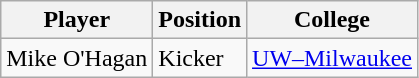<table class="wikitable">
<tr>
<th>Player</th>
<th>Position</th>
<th>College</th>
</tr>
<tr>
<td>Mike O'Hagan</td>
<td>Kicker</td>
<td><a href='#'>UW–Milwaukee</a></td>
</tr>
</table>
